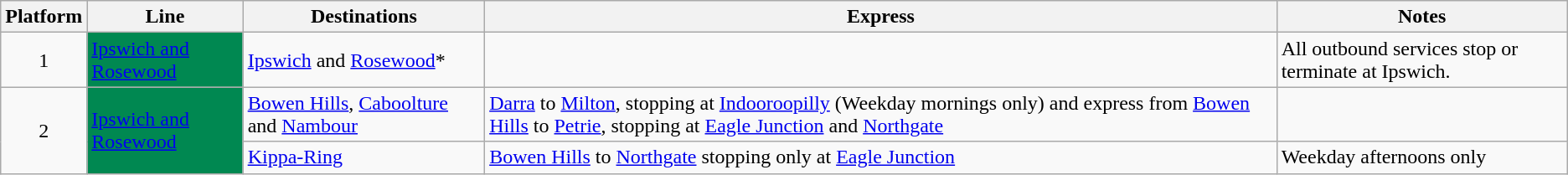<table class="wikitable" style="float: none; margin: 0.5em; ">
<tr>
<th>Platform</th>
<th>Line</th>
<th>Destinations</th>
<th>Express</th>
<th>Notes</th>
</tr>
<tr>
<td style="text-align:center;">1</td>
<td style=background:#008851><a href='#'><span>Ipswich and Rosewood</span></a></td>
<td><a href='#'>Ipswich</a> and <a href='#'>Rosewood</a>*</td>
<td></td>
<td>All outbound services stop or terminate at Ipswich.</td>
</tr>
<tr>
<td rowspan="2" style="text-align:center;">2</td>
<td rowspan="2" style=background:#008851><a href='#'><span>Ipswich and Rosewood</span></a></td>
<td><a href='#'>Bowen Hills</a>, <a href='#'>Caboolture</a> and <a href='#'>Nambour</a></td>
<td><a href='#'>Darra</a> to <a href='#'>Milton</a>, stopping at <a href='#'>Indooroopilly</a> (Weekday mornings only) and express from <a href='#'>Bowen Hills</a> to <a href='#'>Petrie</a>, stopping at <a href='#'>Eagle Junction</a> and <a href='#'>Northgate</a></td>
<td></td>
</tr>
<tr>
<td><a href='#'>Kippa-Ring</a></td>
<td><a href='#'>Bowen Hills</a> to <a href='#'>Northgate</a> stopping only at <a href='#'>Eagle Junction</a></td>
<td>Weekday afternoons only</td>
</tr>
</table>
